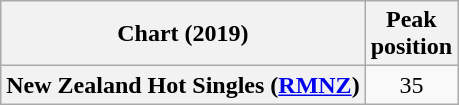<table class="wikitable unsortable plainrowheaders" style="text-align:center">
<tr>
<th scope="col">Chart (2019)</th>
<th scope="col">Peak<br>position</th>
</tr>
<tr>
<th scope="row">New Zealand Hot Singles (<a href='#'>RMNZ</a>)</th>
<td>35</td>
</tr>
</table>
